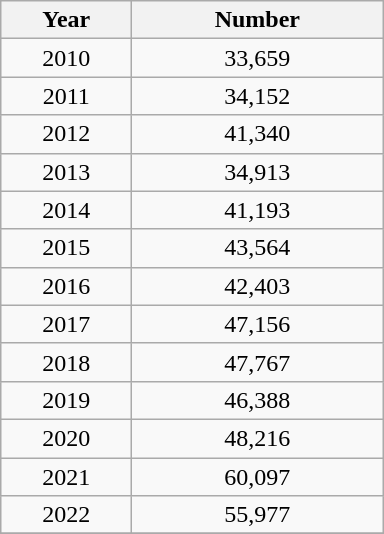<table class="wikitable">
<tr>
<th scope="col" style="width:80px;">Year</th>
<th scope="col" style="width:160px;">Number</th>
</tr>
<tr align=center>
<td>2010</td>
<td>33,659</td>
</tr>
<tr align=center>
<td>2011</td>
<td>34,152</td>
</tr>
<tr align=center>
<td>2012</td>
<td>41,340</td>
</tr>
<tr align=center>
<td>2013</td>
<td>34,913</td>
</tr>
<tr align=center>
<td>2014</td>
<td>41,193</td>
</tr>
<tr align=center>
<td>2015</td>
<td>43,564</td>
</tr>
<tr align=center>
<td>2016</td>
<td>42,403</td>
</tr>
<tr align=center>
<td>2017</td>
<td>47,156</td>
</tr>
<tr align=center>
<td>2018</td>
<td>47,767</td>
</tr>
<tr align=center>
<td>2019</td>
<td>46,388</td>
</tr>
<tr align=center>
<td>2020</td>
<td>48,216</td>
</tr>
<tr align=center>
<td>2021</td>
<td>60,097</td>
</tr>
<tr align=center>
<td>2022</td>
<td>55,977</td>
</tr>
<tr>
</tr>
</table>
